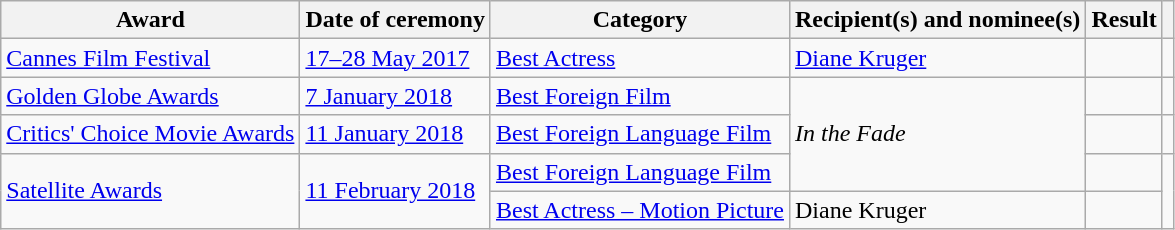<table class="wikitable plainrowheaders sortable">
<tr>
<th scope="col">Award</th>
<th scope="col">Date of ceremony</th>
<th scope="col">Category</th>
<th scope="col">Recipient(s) and nominee(s)</th>
<th scope="col">Result</th>
<th scope="col" class="unsortable"></th>
</tr>
<tr>
<td><a href='#'>Cannes Film Festival</a></td>
<td><a href='#'>17–28 May 2017</a></td>
<td><a href='#'>Best Actress</a></td>
<td><a href='#'>Diane Kruger</a></td>
<td></td>
<td></td>
</tr>
<tr>
<td><a href='#'>Golden Globe Awards</a></td>
<td><a href='#'>7 January 2018</a></td>
<td><a href='#'>Best Foreign Film</a></td>
<td rowspan=3><em>In the Fade</em></td>
<td></td>
<td></td>
</tr>
<tr>
<td><a href='#'>Critics' Choice Movie Awards</a></td>
<td><a href='#'>11 January 2018</a></td>
<td><a href='#'>Best Foreign Language Film</a></td>
<td></td>
<td></td>
</tr>
<tr>
<td rowspan=2><a href='#'>Satellite Awards</a></td>
<td rowspan=2><a href='#'>11 February 2018</a></td>
<td><a href='#'>Best Foreign Language Film</a></td>
<td></td>
<td rowspan="2"></td>
</tr>
<tr>
<td><a href='#'>Best Actress – Motion Picture</a></td>
<td>Diane Kruger</td>
<td></td>
</tr>
</table>
